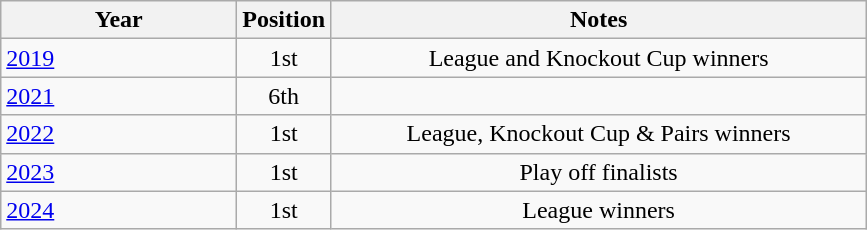<table class="wikitable">
<tr>
<th width=150>Year</th>
<th width=50>Position</th>
<th width=350>Notes</th>
</tr>
<tr align=center>
<td align="left"><a href='#'>2019</a></td>
<td>1st</td>
<td>League and Knockout Cup winners</td>
</tr>
<tr align=center>
<td align="left"><a href='#'>2021</a></td>
<td>6th</td>
<td></td>
</tr>
<tr align=center>
<td align="left"><a href='#'>2022</a></td>
<td>1st</td>
<td>League, Knockout Cup & Pairs winners</td>
</tr>
<tr align=center>
<td align="left"><a href='#'>2023</a></td>
<td>1st</td>
<td>Play off finalists</td>
</tr>
<tr align=center>
<td align="left"><a href='#'>2024</a></td>
<td>1st</td>
<td>League winners</td>
</tr>
</table>
